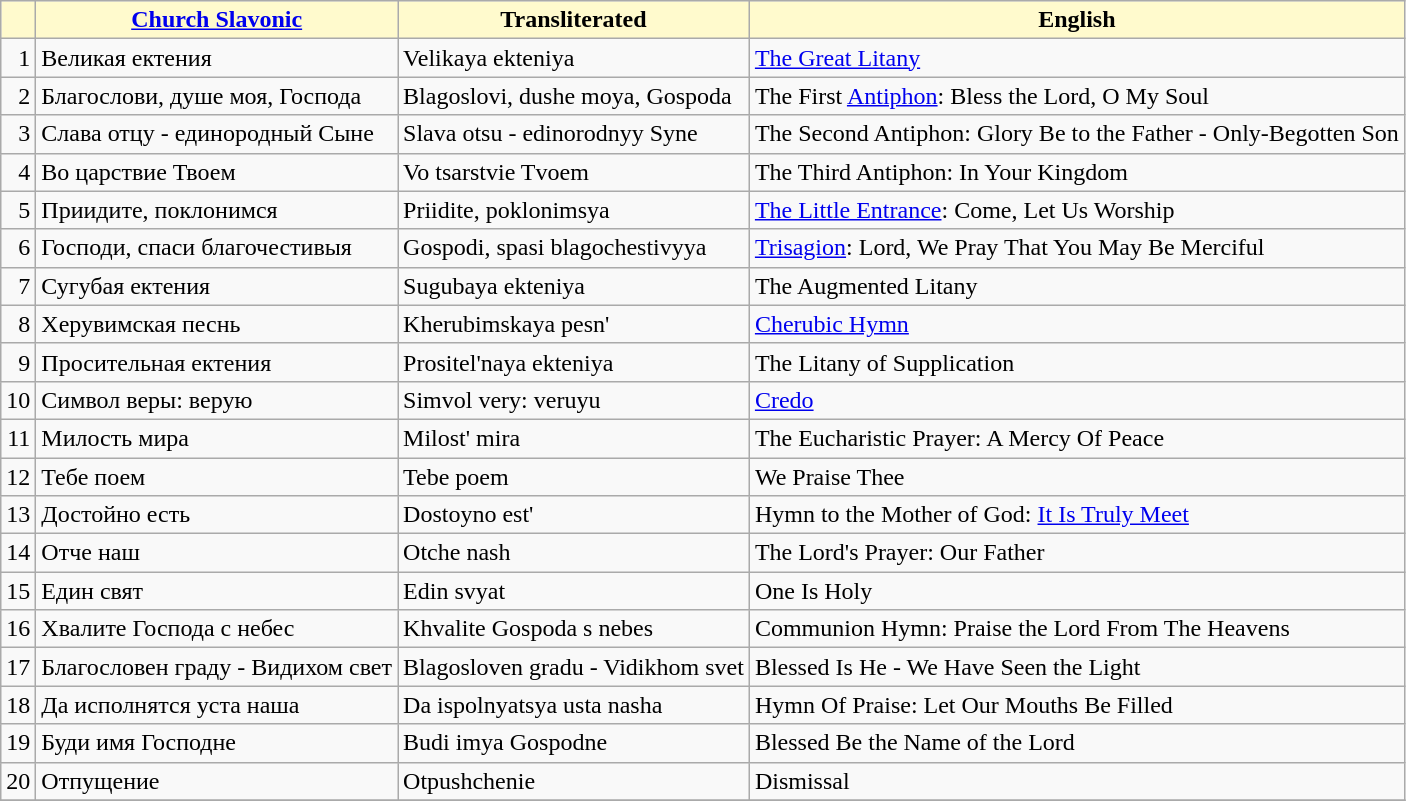<table class="wikitable" border="1">
<tr>
<th style="background:#fffacd;"></th>
<th style="background:#fffacd;"><a href='#'>Church Slavonic</a></th>
<th style="background:#fffacd;">Transliterated</th>
<th style="background:#fffacd;">English</th>
</tr>
<tr>
<td align="right">1</td>
<td>Великая ектения</td>
<td>Velikaya ekteniya</td>
<td><a href='#'>The Great Litany</a></td>
</tr>
<tr>
<td align="right">2</td>
<td>Благослови, душе моя, Господа</td>
<td>Blagoslovi, dushe moya, Gospoda</td>
<td>The First <a href='#'>Antiphon</a>: Bless the Lord, О My Soul</td>
</tr>
<tr>
<td align="right">3</td>
<td>Слава отцу - единородный Сыне</td>
<td>Slava otsu - edinorodnyy Syne</td>
<td>The Second Antiphon: Glory Be to the Father - Only-Begotten Son</td>
</tr>
<tr>
<td align="right">4</td>
<td>Во царствие Твоем</td>
<td>Vo tsarstvie Tvoem</td>
<td>The Third Antiphon: In Your Kingdom</td>
</tr>
<tr>
<td align="right">5</td>
<td>Приидите, поклонимся</td>
<td>Priidite, poklonimsya</td>
<td><a href='#'>The Little Entrance</a>: Come, Let Us Worship</td>
</tr>
<tr>
<td align="right">6</td>
<td>Господи, спаси благочестивыя</td>
<td>Gospodi, spasi blagochestivyya</td>
<td><a href='#'>Trisagion</a>: Lord, We Pray That You May Be Merciful</td>
</tr>
<tr>
<td align="right">7</td>
<td>Сугубая ектения</td>
<td>Sugubaya ekteniya</td>
<td>The Augmented Litany</td>
</tr>
<tr>
<td align="right">8</td>
<td>Херувимская песнь</td>
<td>Kherubimskaya pesn'</td>
<td><a href='#'>Cherubic Hymn</a></td>
</tr>
<tr>
<td align="right">9</td>
<td>Просительная ектения</td>
<td>Prositel'naya ekteniya</td>
<td>The Litany of Supplication</td>
</tr>
<tr>
<td align="right">10</td>
<td>Символ веры: верую</td>
<td>Simvol very: veruyu</td>
<td><a href='#'>Credo</a></td>
</tr>
<tr>
<td align="right">11</td>
<td>Милость мира</td>
<td>Milost' mira</td>
<td>The Eucharistic Prayer: A Mercy Of Peace</td>
</tr>
<tr>
<td align="right">12</td>
<td>Тебе поем</td>
<td>Tebe poem</td>
<td>We Praise Thee</td>
</tr>
<tr>
<td align="right">13</td>
<td>Достойно есть</td>
<td>Dostoyno est'</td>
<td>Hymn to the Mother of God: <a href='#'>It Is Truly Meet</a></td>
</tr>
<tr>
<td align="right">14</td>
<td>Отче наш</td>
<td>Otche nash</td>
<td>The Lord's Prayer: Our Father</td>
</tr>
<tr>
<td align="right">15</td>
<td>Един свят</td>
<td>Edin svyat</td>
<td>One Is Holy</td>
</tr>
<tr>
<td align="right">16</td>
<td>Хвалите Господа с небес</td>
<td>Khvalite Gospoda s nebes</td>
<td>Communion Hymn: Praise the Lord From The Heavens</td>
</tr>
<tr>
<td align="right">17</td>
<td>Благословен граду - Видихом свет</td>
<td>Blagosloven gradu - Vidikhom svet</td>
<td>Blessed Is He - We Have Seen the Light</td>
</tr>
<tr>
<td align="right">18</td>
<td>Да исполнятся уста наша</td>
<td>Da ispolnyatsya usta nasha</td>
<td>Hymn Of Praise: Let Our Mouths Be Filled</td>
</tr>
<tr>
<td align="right">19</td>
<td>Буди имя Господне</td>
<td>Budi imya Gospodne</td>
<td>Blessed Be the Name of the Lord</td>
</tr>
<tr>
<td align="right">20</td>
<td>Отпущение</td>
<td>Otpushchenie</td>
<td>Dismissal</td>
</tr>
<tr>
</tr>
</table>
